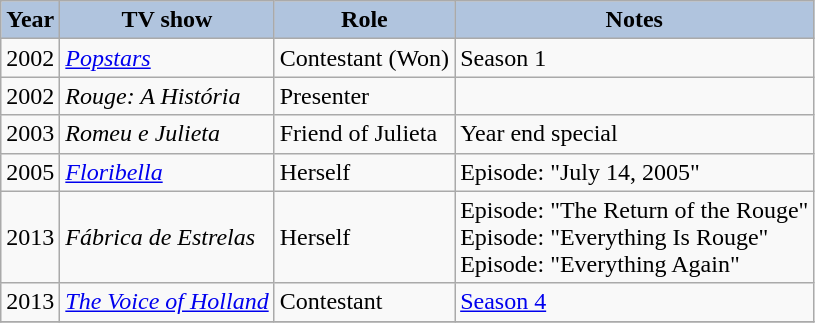<table class="wikitable">
<tr style="text-align:center;">
<th style="background:#B0C4DE;">Year</th>
<th style="background:#B0C4DE;">TV show</th>
<th style="background:#B0C4DE;">Role</th>
<th style="background:#B0C4DE;">Notes</th>
</tr>
<tr>
<td>2002</td>
<td><em><a href='#'>Popstars</a></em></td>
<td>Contestant (Won)</td>
<td>Season 1</td>
</tr>
<tr>
<td>2002</td>
<td><em>Rouge: A História</em></td>
<td>Presenter</td>
<td></td>
</tr>
<tr>
<td>2003</td>
<td><em>Romeu e Julieta</em></td>
<td>Friend of Julieta</td>
<td>Year end special</td>
</tr>
<tr>
<td>2005</td>
<td><em><a href='#'>Floribella</a></em></td>
<td>Herself</td>
<td>Episode: "July 14, 2005"</td>
</tr>
<tr>
<td>2013</td>
<td><em>Fábrica de Estrelas</em></td>
<td>Herself</td>
<td>Episode: "The Return of the Rouge"<br> Episode: "Everything Is Rouge"<br>Episode: "Everything Again"</td>
</tr>
<tr>
<td>2013</td>
<td><em><a href='#'>The Voice of Holland</a></em></td>
<td>Contestant</td>
<td><a href='#'>Season 4</a></td>
</tr>
<tr>
</tr>
</table>
